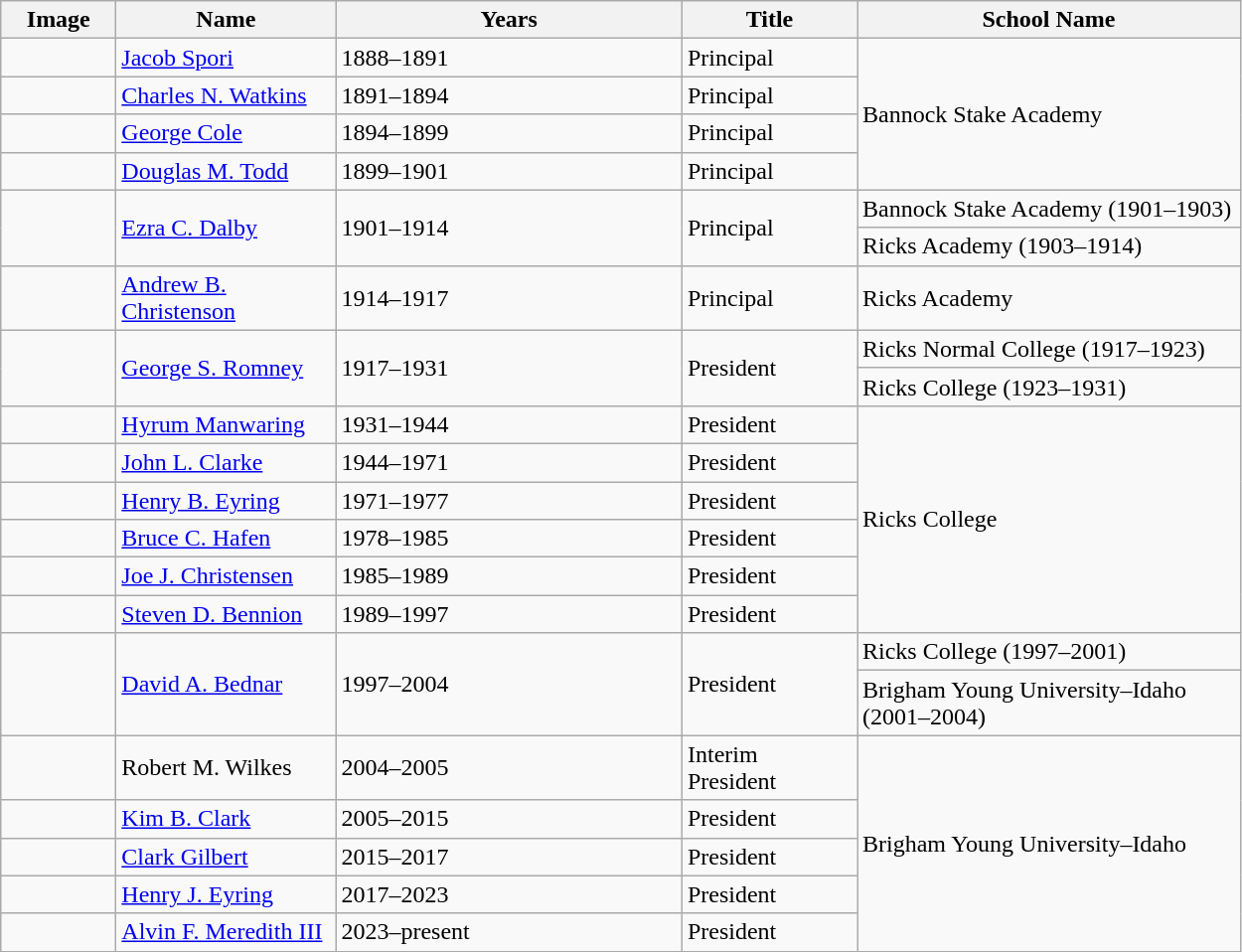<table class="wikitable">
<tr>
<th width="70">Image</th>
<th width="140">Name</th>
<th width="225">Years</th>
<th width="110">Title</th>
<th width="250">School Name</th>
</tr>
<tr>
<td></td>
<td><a href='#'>Jacob Spori</a></td>
<td>1888–1891</td>
<td>Principal</td>
<td rowspan = "4">Bannock Stake Academy</td>
</tr>
<tr>
<td></td>
<td><a href='#'>Charles N. Watkins</a></td>
<td>1891–1894</td>
<td>Principal</td>
</tr>
<tr>
<td></td>
<td><a href='#'>George Cole</a></td>
<td>1894–1899</td>
<td>Principal</td>
</tr>
<tr>
<td></td>
<td><a href='#'>Douglas M. Todd</a></td>
<td>1899–1901</td>
<td>Principal</td>
</tr>
<tr>
<td rowspan = "2"></td>
<td rowspan = "2"><a href='#'>Ezra C. Dalby</a></td>
<td rowspan = "2">1901–1914</td>
<td rowspan = "2">Principal</td>
<td>Bannock Stake Academy (1901–1903)</td>
</tr>
<tr>
<td>Ricks Academy (1903–1914)</td>
</tr>
<tr>
<td></td>
<td><a href='#'>Andrew B. Christenson</a></td>
<td>1914–1917</td>
<td>Principal</td>
<td>Ricks Academy</td>
</tr>
<tr>
<td rowspan = "2"></td>
<td rowspan = "2"><a href='#'>George S. Romney</a></td>
<td rowspan = "2">1917–1931</td>
<td rowspan = "2">President</td>
<td>Ricks Normal College (1917–1923)</td>
</tr>
<tr>
<td>Ricks College (1923–1931)</td>
</tr>
<tr>
<td></td>
<td><a href='#'>Hyrum Manwaring</a></td>
<td>1931–1944</td>
<td>President</td>
<td rowspan = "6">Ricks College</td>
</tr>
<tr>
<td></td>
<td><a href='#'>John L. Clarke</a></td>
<td>1944–1971</td>
<td>President</td>
</tr>
<tr>
<td></td>
<td><a href='#'>Henry B. Eyring</a></td>
<td>1971–1977</td>
<td>President</td>
</tr>
<tr>
<td></td>
<td><a href='#'>Bruce C. Hafen</a></td>
<td>1978–1985</td>
<td>President</td>
</tr>
<tr>
<td></td>
<td><a href='#'>Joe J. Christensen</a></td>
<td>1985–1989</td>
<td>President</td>
</tr>
<tr>
<td></td>
<td><a href='#'>Steven D. Bennion</a></td>
<td>1989–1997</td>
<td>President</td>
</tr>
<tr>
<td rowspan = "2"></td>
<td rowspan = "2"><a href='#'>David A. Bednar</a></td>
<td rowspan = "2">1997–2004</td>
<td rowspan = "2">President</td>
<td>Ricks College (1997–2001)</td>
</tr>
<tr>
<td>Brigham Young University–Idaho (2001–2004)</td>
</tr>
<tr>
<td></td>
<td>Robert M. Wilkes</td>
<td>2004–2005</td>
<td>Interim President</td>
<td rowspan = "5">Brigham Young University–Idaho</td>
</tr>
<tr>
<td></td>
<td><a href='#'>Kim B. Clark</a></td>
<td>2005–2015</td>
<td>President</td>
</tr>
<tr>
<td></td>
<td><a href='#'>Clark Gilbert</a></td>
<td>2015–2017</td>
<td>President</td>
</tr>
<tr>
<td></td>
<td><a href='#'>Henry J. Eyring</a></td>
<td>2017–2023</td>
<td>President</td>
</tr>
<tr>
<td></td>
<td><a href='#'>Alvin F. Meredith III</a></td>
<td>2023–present</td>
<td>President</td>
</tr>
</table>
